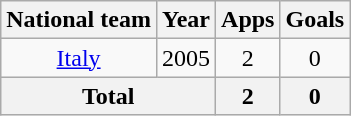<table class="wikitable" style="text-align:center">
<tr>
<th>National team</th>
<th>Year</th>
<th>Apps</th>
<th>Goals</th>
</tr>
<tr>
<td><a href='#'>Italy</a></td>
<td>2005</td>
<td>2</td>
<td>0</td>
</tr>
<tr>
<th colspan="2">Total</th>
<th>2</th>
<th>0</th>
</tr>
</table>
